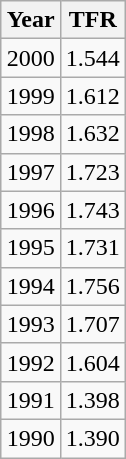<table class="sortable wikitable" style="float:right;">
<tr>
<th>Year</th>
<th>TFR</th>
</tr>
<tr>
<td>2000</td>
<td>1.544</td>
</tr>
<tr>
<td>1999</td>
<td>1.612</td>
</tr>
<tr>
<td>1998</td>
<td>1.632</td>
</tr>
<tr>
<td>1997</td>
<td>1.723</td>
</tr>
<tr>
<td>1996</td>
<td>1.743</td>
</tr>
<tr>
<td>1995</td>
<td>1.731</td>
</tr>
<tr>
<td>1994</td>
<td>1.756</td>
</tr>
<tr>
<td>1993</td>
<td>1.707</td>
</tr>
<tr>
<td>1992</td>
<td>1.604</td>
</tr>
<tr>
<td>1991</td>
<td>1.398</td>
</tr>
<tr>
<td>1990</td>
<td>1.390</td>
</tr>
</table>
